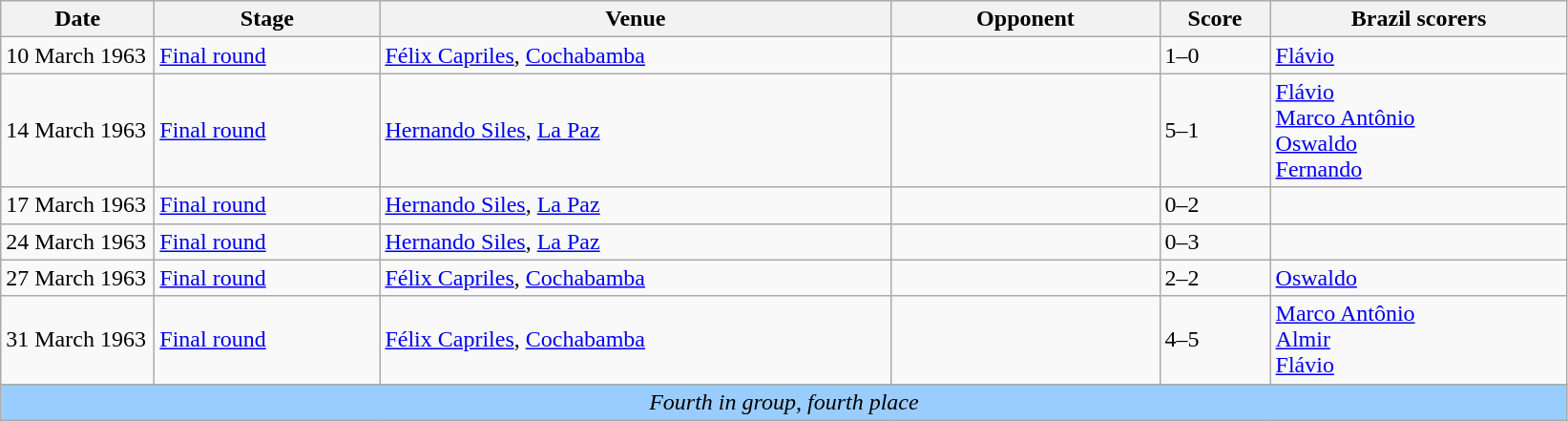<table class="wikitable">
<tr>
<th width=100px>Date</th>
<th width=150px>Stage</th>
<th width=350px>Venue</th>
<th width=180px>Opponent</th>
<th width=70px>Score</th>
<th width=200px>Brazil scorers</th>
</tr>
<tr>
<td>10 March 1963</td>
<td><a href='#'>Final round</a></td>
<td><a href='#'>Félix Capriles</a>, <a href='#'>Cochabamba</a></td>
<td></td>
<td>1–0</td>
<td><a href='#'>Flávio</a> </td>
</tr>
<tr>
<td>14 March 1963</td>
<td><a href='#'>Final round</a></td>
<td><a href='#'>Hernando Siles</a>, <a href='#'>La Paz</a></td>
<td></td>
<td>5–1</td>
<td><a href='#'>Flávio</a>  <br> <a href='#'>Marco Antônio</a>  <br> <a href='#'>Oswaldo</a>  <br> <a href='#'>Fernando</a> </td>
</tr>
<tr>
<td>17 March 1963</td>
<td><a href='#'>Final round</a></td>
<td><a href='#'>Hernando Siles</a>, <a href='#'>La Paz</a></td>
<td></td>
<td>0–2</td>
<td></td>
</tr>
<tr>
<td>24 March 1963</td>
<td><a href='#'>Final round</a></td>
<td><a href='#'>Hernando Siles</a>, <a href='#'>La Paz</a></td>
<td></td>
<td>0–3</td>
<td></td>
</tr>
<tr>
<td>27 March 1963</td>
<td><a href='#'>Final round</a></td>
<td><a href='#'>Félix Capriles</a>, <a href='#'>Cochabamba</a></td>
<td></td>
<td>2–2</td>
<td><a href='#'>Oswaldo</a> </td>
</tr>
<tr>
<td>31 March 1963</td>
<td><a href='#'>Final round</a></td>
<td><a href='#'>Félix Capriles</a>, <a href='#'>Cochabamba</a></td>
<td></td>
<td>4–5</td>
<td><a href='#'>Marco Antônio</a>  <br> <a href='#'>Almir</a>  <br> <a href='#'>Flávio</a> </td>
</tr>
<tr style="background:#9acdff;">
<td colspan="6" style="text-align:center;"><em>Fourth in group, fourth place</em></td>
</tr>
</table>
